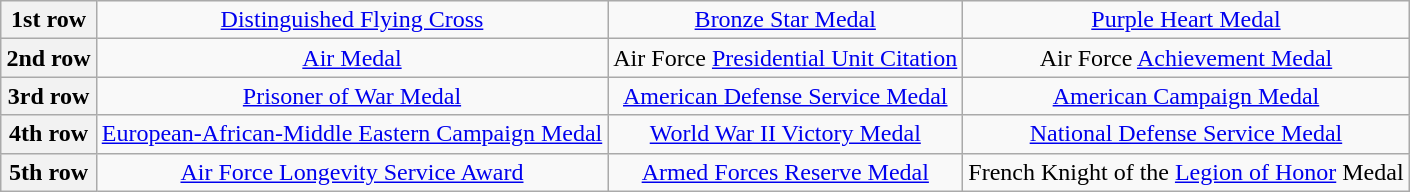<table class="wikitable" style="margin:1em auto; text-align:center;">
<tr>
<th>1st row</th>
<td><a href='#'>Distinguished Flying Cross</a></td>
<td><a href='#'>Bronze Star Medal</a></td>
<td><a href='#'>Purple Heart Medal</a></td>
</tr>
<tr>
<th>2nd row</th>
<td><a href='#'>Air Medal</a></td>
<td>Air Force <a href='#'>Presidential Unit Citation</a></td>
<td>Air Force <a href='#'>Achievement Medal</a></td>
</tr>
<tr>
<th>3rd row</th>
<td><a href='#'>Prisoner of War Medal</a></td>
<td><a href='#'>American Defense Service Medal</a></td>
<td><a href='#'>American Campaign Medal</a></td>
</tr>
<tr>
<th>4th row</th>
<td><a href='#'>European-African-Middle Eastern Campaign Medal</a></td>
<td><a href='#'>World War II Victory Medal</a></td>
<td><a href='#'>National Defense Service Medal</a></td>
</tr>
<tr>
<th>5th row</th>
<td><a href='#'>Air Force Longevity Service Award</a></td>
<td><a href='#'>Armed Forces Reserve Medal</a></td>
<td>French Knight of the <a href='#'>Legion of Honor</a> Medal</td>
</tr>
</table>
